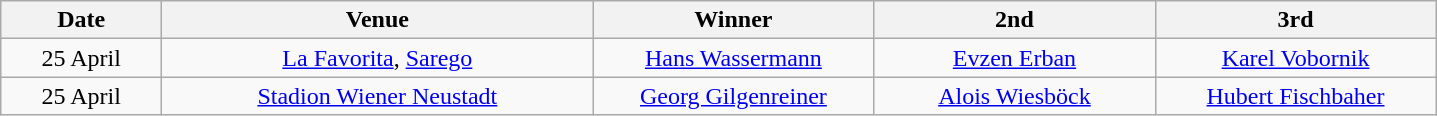<table class="wikitable" style="text-align:center">
<tr>
<th width=100>Date</th>
<th width=280>Venue</th>
<th width=180>Winner</th>
<th width=180>2nd</th>
<th width=180>3rd</th>
</tr>
<tr>
<td align=center>25 April</td>
<td> <a href='#'>La Favorita</a>, <a href='#'>Sarego</a></td>
<td> <a href='#'>Hans Wassermann</a></td>
<td> <a href='#'>Evzen Erban</a></td>
<td> <a href='#'>Karel Vobornik</a></td>
</tr>
<tr>
<td align=center>25 April</td>
<td> <a href='#'>Stadion Wiener Neustadt</a></td>
<td> <a href='#'>Georg Gilgenreiner</a></td>
<td> <a href='#'>Alois Wiesböck</a></td>
<td> <a href='#'>Hubert Fischbaher</a></td>
</tr>
</table>
